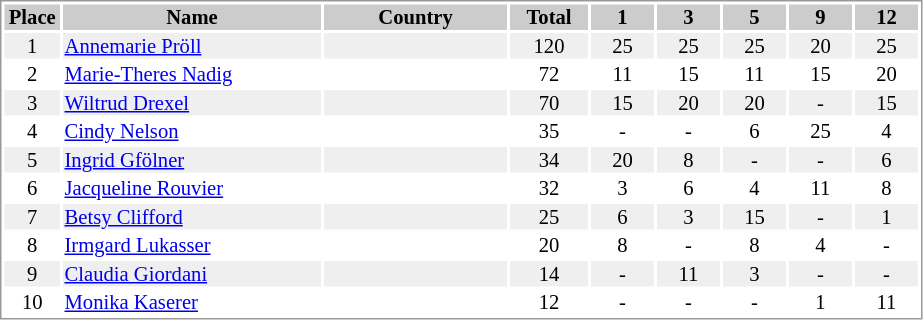<table border="0" style="border: 1px solid #999; background-color:#FFFFFF; text-align:center; font-size:86%; line-height:15px;">
<tr align="center" bgcolor="#CCCCCC">
<th width=35>Place</th>
<th width=170>Name</th>
<th width=120>Country</th>
<th width=50>Total</th>
<th width=40>1</th>
<th width=40>3</th>
<th width=40>5</th>
<th width=40>9</th>
<th width=40>12</th>
</tr>
<tr bgcolor="#EFEFEF">
<td>1</td>
<td align="left"><a href='#'>Annemarie Pröll</a></td>
<td align="left"></td>
<td>120</td>
<td>25</td>
<td>25</td>
<td>25</td>
<td>20</td>
<td>25</td>
</tr>
<tr>
<td>2</td>
<td align="left"><a href='#'>Marie-Theres Nadig</a></td>
<td align="left"></td>
<td>72</td>
<td>11</td>
<td>15</td>
<td>11</td>
<td>15</td>
<td>20</td>
</tr>
<tr bgcolor="#EFEFEF">
<td>3</td>
<td align="left"><a href='#'>Wiltrud Drexel</a></td>
<td align="left"></td>
<td>70</td>
<td>15</td>
<td>20</td>
<td>20</td>
<td>-</td>
<td>15</td>
</tr>
<tr>
<td>4</td>
<td align="left"><a href='#'>Cindy Nelson</a></td>
<td align="left"></td>
<td>35</td>
<td>-</td>
<td>-</td>
<td>6</td>
<td>25</td>
<td>4</td>
</tr>
<tr bgcolor="#EFEFEF">
<td>5</td>
<td align="left"><a href='#'>Ingrid Gfölner</a></td>
<td align="left"></td>
<td>34</td>
<td>20</td>
<td>8</td>
<td>-</td>
<td>-</td>
<td>6</td>
</tr>
<tr>
<td>6</td>
<td align="left"><a href='#'>Jacqueline Rouvier</a></td>
<td align="left"></td>
<td>32</td>
<td>3</td>
<td>6</td>
<td>4</td>
<td>11</td>
<td>8</td>
</tr>
<tr bgcolor="#EFEFEF">
<td>7</td>
<td align="left"><a href='#'>Betsy Clifford</a></td>
<td align="left"></td>
<td>25</td>
<td>6</td>
<td>3</td>
<td>15</td>
<td>-</td>
<td>1</td>
</tr>
<tr>
<td>8</td>
<td align="left"><a href='#'>Irmgard Lukasser</a></td>
<td align="left"></td>
<td>20</td>
<td>8</td>
<td>-</td>
<td>8</td>
<td>4</td>
<td>-</td>
</tr>
<tr bgcolor="#EFEFEF">
<td>9</td>
<td align="left"><a href='#'>Claudia Giordani</a></td>
<td align="left"></td>
<td>14</td>
<td>-</td>
<td>11</td>
<td>3</td>
<td>-</td>
<td>-</td>
</tr>
<tr>
<td>10</td>
<td align="left"><a href='#'>Monika Kaserer</a></td>
<td align="left"></td>
<td>12</td>
<td>-</td>
<td>-</td>
<td>-</td>
<td>1</td>
<td>11</td>
</tr>
</table>
